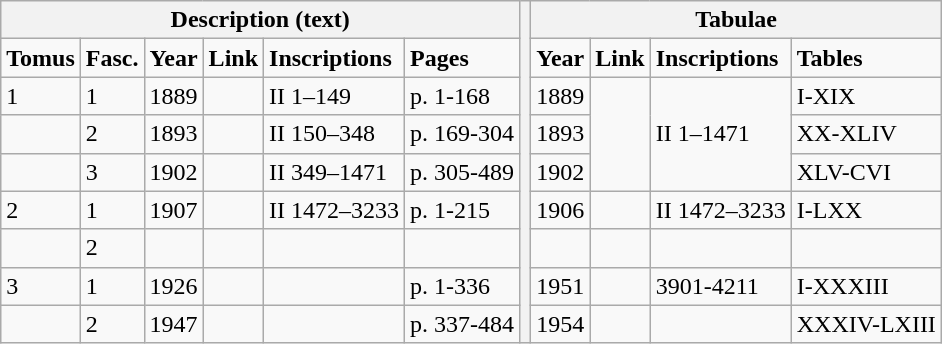<table class="wikitable">
<tr>
<th colspan="6">Description (text)</th>
<th rowspan="9"></th>
<th colspan="4">Tabulae</th>
</tr>
<tr>
<td><strong>Tomus</strong></td>
<td><strong>Fasc.</strong></td>
<td><strong>Year</strong></td>
<td><strong>Link</strong></td>
<td><strong>Inscriptions</strong></td>
<td><strong>Pages</strong></td>
<td><strong>Year</strong></td>
<td><strong>Link</strong></td>
<td><strong>Inscriptions</strong></td>
<td><strong>Tables</strong></td>
</tr>
<tr>
<td>1</td>
<td>1</td>
<td>1889</td>
<td></td>
<td>II 1–149</td>
<td>p. 1-168</td>
<td>1889</td>
<td rowspan="3"></td>
<td rowspan="3">II 1–1471</td>
<td>I-XIX</td>
</tr>
<tr>
<td></td>
<td>2</td>
<td>1893</td>
<td></td>
<td>II 150–348</td>
<td>p. 169-304</td>
<td>1893</td>
<td>XX-XLIV</td>
</tr>
<tr>
<td></td>
<td>3</td>
<td>1902</td>
<td></td>
<td>II 349–1471</td>
<td>p. 305-489</td>
<td>1902</td>
<td>XLV-CVI</td>
</tr>
<tr>
<td>2</td>
<td>1</td>
<td>1907</td>
<td></td>
<td>II 1472–3233</td>
<td>p. 1-215</td>
<td>1906</td>
<td></td>
<td>II 1472–3233</td>
<td>I-LXX</td>
</tr>
<tr>
<td></td>
<td>2</td>
<td></td>
<td></td>
<td></td>
<td></td>
<td></td>
<td></td>
<td></td>
<td></td>
</tr>
<tr>
<td>3</td>
<td>1</td>
<td>1926</td>
<td></td>
<td></td>
<td>p. 1-336</td>
<td>1951</td>
<td></td>
<td>3901-4211</td>
<td>I-XXXIII</td>
</tr>
<tr>
<td></td>
<td>2</td>
<td>1947</td>
<td></td>
<td></td>
<td>p. 337-484</td>
<td>1954</td>
<td></td>
<td></td>
<td>XXXIV-LXIII</td>
</tr>
</table>
